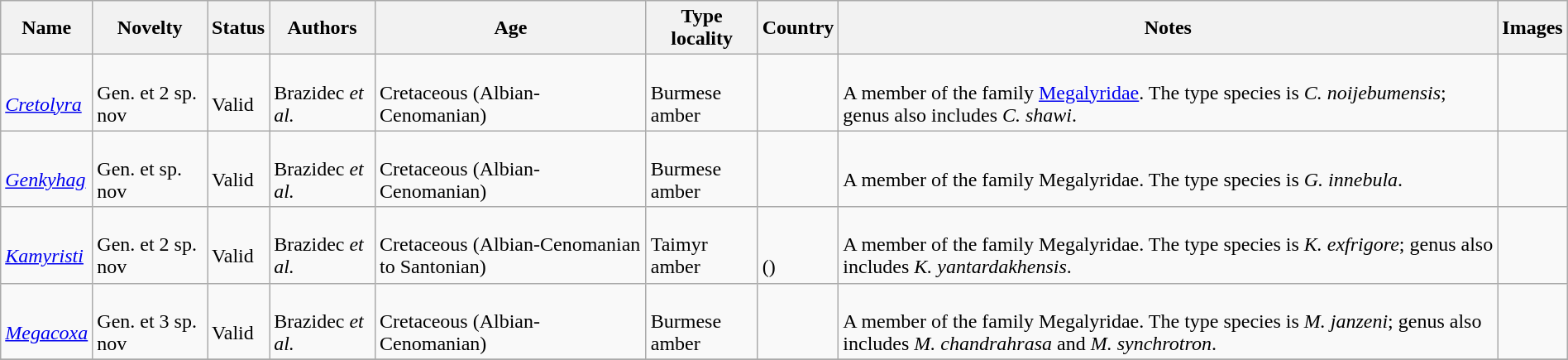<table class="wikitable sortable" align="center" width="100%">
<tr>
<th>Name</th>
<th>Novelty</th>
<th>Status</th>
<th>Authors</th>
<th>Age</th>
<th>Type locality</th>
<th>Country</th>
<th>Notes</th>
<th>Images</th>
</tr>
<tr>
<td><br><em><a href='#'>Cretolyra</a></em></td>
<td><br>Gen. et 2 sp. nov</td>
<td><br>Valid</td>
<td><br>Brazidec <em>et al.</em></td>
<td><br>Cretaceous (Albian-Cenomanian)</td>
<td><br>Burmese amber</td>
<td><br></td>
<td><br>A member of the family <a href='#'>Megalyridae</a>. The type species is <em>C. noijebumensis</em>; genus also includes <em>C. shawi</em>.</td>
<td></td>
</tr>
<tr>
<td><br><em><a href='#'>Genkyhag</a></em></td>
<td><br>Gen. et sp. nov</td>
<td><br>Valid</td>
<td><br>Brazidec <em>et al.</em></td>
<td><br>Cretaceous (Albian-Cenomanian)</td>
<td><br>Burmese amber</td>
<td><br></td>
<td><br>A member of the family Megalyridae. The type species is <em>G. innebula</em>.</td>
<td></td>
</tr>
<tr>
<td><br><em><a href='#'>Kamyristi</a></em></td>
<td><br>Gen. et 2 sp. nov</td>
<td><br>Valid</td>
<td><br>Brazidec <em>et al.</em></td>
<td><br>Cretaceous (Albian-Cenomanian to Santonian)</td>
<td><br>Taimyr amber</td>
<td><br><br>()</td>
<td><br>A member of the family Megalyridae. The type species is <em>K. exfrigore</em>; genus also includes <em>K.  yantardakhensis</em>.</td>
<td></td>
</tr>
<tr>
<td><br><em><a href='#'>Megacoxa</a></em></td>
<td><br>Gen. et 3 sp. nov</td>
<td><br>Valid</td>
<td><br>Brazidec <em>et al.</em></td>
<td><br>Cretaceous (Albian-Cenomanian)</td>
<td><br>Burmese amber</td>
<td><br></td>
<td><br>A member of the family Megalyridae. The type species is <em>M. janzeni</em>; genus also includes <em>M. chandrahrasa</em> and <em>M. synchrotron</em>.</td>
<td></td>
</tr>
<tr>
</tr>
</table>
